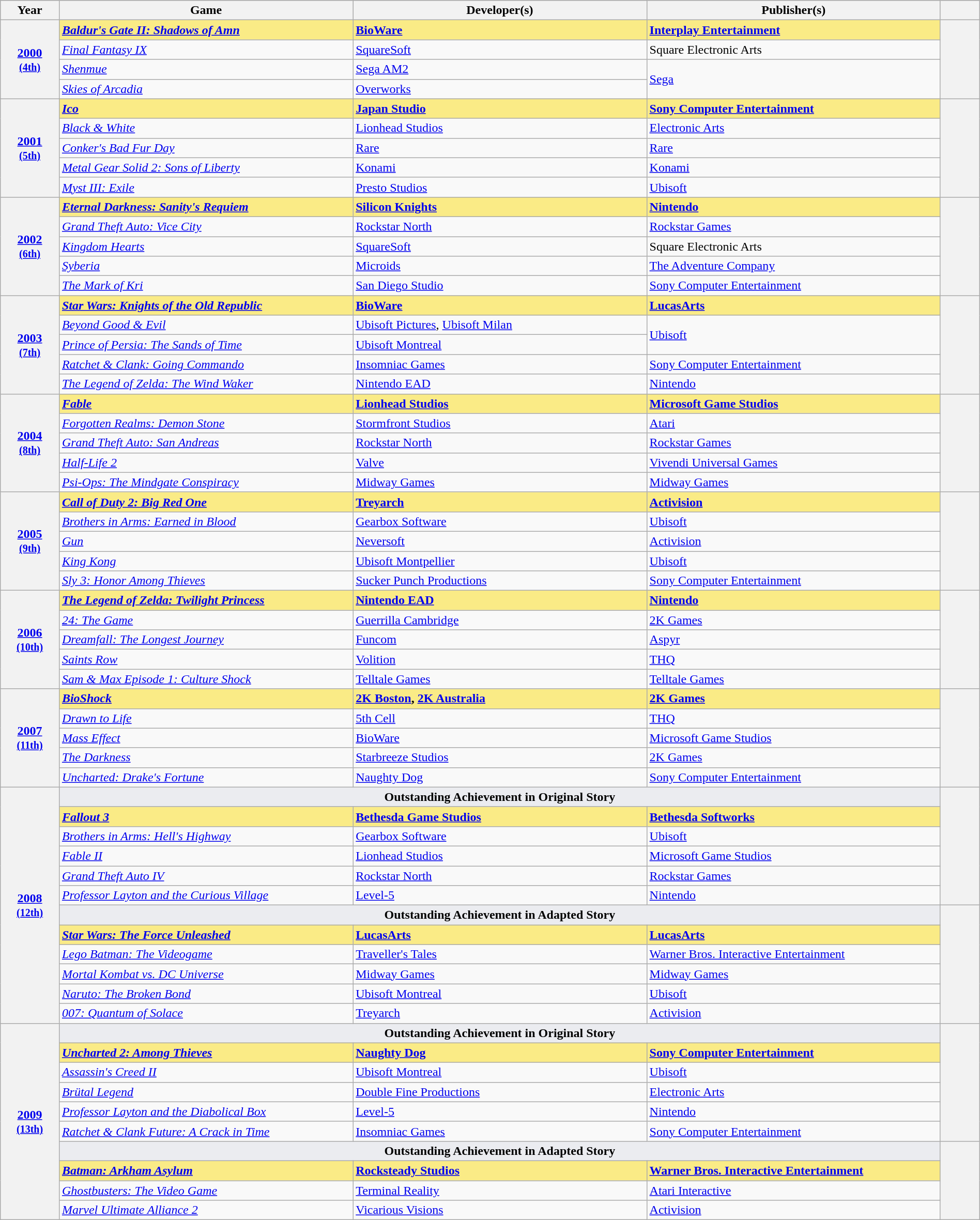<table class="wikitable sortable" style="width:100%;">
<tr style="background:#bebebe">
<th scope="col" style="width:6%;">Year</th>
<th scope="col" style="width:30%;">Game</th>
<th scope="col" style="width:30%;">Developer(s)</th>
<th scope="col" style="width:30%;">Publisher(s)</th>
<th scope="col" style="width:4%;" class="unsortable"></th>
</tr>
<tr>
<th scope="row" rowspan="4" style="text-align:center"><a href='#'>2000</a> <br><small><a href='#'>(4th)</a> </small></th>
<td style="background:#FAEB86"><strong><em><a href='#'>Baldur's Gate II: Shadows of Amn</a></em></strong></td>
<td style="background:#FAEB86"><strong><a href='#'>BioWare</a></strong></td>
<td style="background:#FAEB86"><strong><a href='#'>Interplay Entertainment</a></strong></td>
<th scope="row" rowspan="4" style="text-align;center;"></th>
</tr>
<tr>
<td><em><a href='#'>Final Fantasy IX</a></em></td>
<td><a href='#'>SquareSoft</a></td>
<td>Square Electronic Arts</td>
</tr>
<tr>
<td><em><a href='#'>Shenmue</a></em></td>
<td><a href='#'>Sega AM2</a></td>
<td rowspan=2><a href='#'>Sega</a></td>
</tr>
<tr>
<td><em><a href='#'>Skies of Arcadia</a></em></td>
<td><a href='#'>Overworks</a></td>
</tr>
<tr>
<th scope="row" rowspan="5" style="text-align:center"><a href='#'>2001</a> <br><small><a href='#'>(5th)</a> </small></th>
<td style="background:#FAEB86"><strong><em><a href='#'>Ico</a></em></strong></td>
<td style="background:#FAEB86"><strong><a href='#'>Japan Studio</a></strong></td>
<td style="background:#FAEB86"><strong><a href='#'>Sony Computer Entertainment</a></strong></td>
<th scope="row" rowspan="5" style="text-align;center;"><br></th>
</tr>
<tr>
<td><em><a href='#'>Black & White</a></em></td>
<td><a href='#'>Lionhead Studios</a></td>
<td><a href='#'>Electronic Arts</a></td>
</tr>
<tr>
<td><em><a href='#'>Conker's Bad Fur Day</a></em></td>
<td><a href='#'>Rare</a></td>
<td><a href='#'>Rare</a></td>
</tr>
<tr>
<td><em><a href='#'>Metal Gear Solid 2: Sons of Liberty</a></em></td>
<td><a href='#'>Konami</a></td>
<td><a href='#'>Konami</a></td>
</tr>
<tr>
<td><em><a href='#'>Myst III: Exile</a></em></td>
<td><a href='#'>Presto Studios</a></td>
<td><a href='#'>Ubisoft</a></td>
</tr>
<tr>
<th scope="row" rowspan="5" style="text-align:center"><a href='#'>2002</a> <br><small><a href='#'>(6th)</a> </small></th>
<td style="background:#FAEB86"><strong><em><a href='#'>Eternal Darkness: Sanity's Requiem</a></em></strong></td>
<td style="background:#FAEB86"><strong><a href='#'>Silicon Knights</a></strong></td>
<td style="background:#FAEB86"><strong><a href='#'>Nintendo</a></strong></td>
<th scope="row" rowspan="5" style="text-align;center;"></th>
</tr>
<tr>
<td><em><a href='#'>Grand Theft Auto: Vice City</a></em></td>
<td><a href='#'>Rockstar North</a></td>
<td><a href='#'>Rockstar Games</a></td>
</tr>
<tr>
<td><em><a href='#'>Kingdom Hearts</a></em></td>
<td><a href='#'>SquareSoft</a></td>
<td>Square Electronic Arts</td>
</tr>
<tr>
<td><em><a href='#'>Syberia</a></em></td>
<td><a href='#'>Microids</a></td>
<td><a href='#'>The Adventure Company</a></td>
</tr>
<tr>
<td><em><a href='#'>The Mark of Kri</a></em></td>
<td><a href='#'>San Diego Studio</a></td>
<td><a href='#'>Sony Computer Entertainment</a></td>
</tr>
<tr>
<th scope="row" rowspan="5" style="text-align:center"><a href='#'>2003</a> <br><small><a href='#'>(7th)</a> </small></th>
<td style="background:#FAEB86"><strong><em><a href='#'>Star Wars: Knights of the Old Republic</a></em></strong></td>
<td style="background:#FAEB86"><strong><a href='#'>BioWare</a></strong></td>
<td style="background:#FAEB86"><strong><a href='#'>LucasArts</a></strong></td>
<th scope="row" rowspan="5" style="text-align;center;"><br></th>
</tr>
<tr>
<td><em><a href='#'>Beyond Good & Evil</a></em></td>
<td><a href='#'>Ubisoft Pictures</a>, <a href='#'>Ubisoft Milan</a></td>
<td rowspan=2><a href='#'>Ubisoft</a></td>
</tr>
<tr>
<td><em><a href='#'>Prince of Persia: The Sands of Time</a></em></td>
<td><a href='#'>Ubisoft Montreal</a></td>
</tr>
<tr>
<td><em><a href='#'>Ratchet & Clank: Going Commando</a></em></td>
<td><a href='#'>Insomniac Games</a></td>
<td><a href='#'>Sony Computer Entertainment</a></td>
</tr>
<tr>
<td><em><a href='#'>The Legend of Zelda: The Wind Waker</a></em></td>
<td><a href='#'>Nintendo EAD</a></td>
<td><a href='#'>Nintendo</a></td>
</tr>
<tr>
<th scope="row" rowspan="5" style="text-align:center"><a href='#'>2004</a> <br><small><a href='#'>(8th)</a> </small></th>
<td style="background:#FAEB86"><strong><em><a href='#'>Fable</a></em></strong></td>
<td style="background:#FAEB86"><strong><a href='#'>Lionhead Studios</a></strong></td>
<td style="background:#FAEB86"><strong><a href='#'>Microsoft Game Studios</a></strong></td>
<th scope="row" rowspan="5" style="text-align;center;"></th>
</tr>
<tr>
<td><em><a href='#'>Forgotten Realms: Demon Stone</a></em></td>
<td><a href='#'>Stormfront Studios</a></td>
<td><a href='#'>Atari</a></td>
</tr>
<tr>
<td><em><a href='#'>Grand Theft Auto: San Andreas</a></em></td>
<td><a href='#'>Rockstar North</a></td>
<td><a href='#'>Rockstar Games</a></td>
</tr>
<tr>
<td><em><a href='#'>Half-Life 2</a></em></td>
<td><a href='#'>Valve</a></td>
<td><a href='#'>Vivendi Universal Games</a></td>
</tr>
<tr>
<td><em><a href='#'>Psi-Ops: The Mindgate Conspiracy</a></em></td>
<td><a href='#'>Midway Games</a></td>
<td><a href='#'>Midway Games</a></td>
</tr>
<tr>
<th scope="row" rowspan="5" style="text-align:center"><a href='#'>2005</a> <br><small><a href='#'>(9th)</a> </small></th>
<td style="background:#FAEB86"><strong><em><a href='#'>Call of Duty 2: Big Red One</a></em></strong></td>
<td style="background:#FAEB86"><strong><a href='#'>Treyarch</a></strong></td>
<td style="background:#FAEB86"><strong><a href='#'>Activision</a></strong></td>
<th scope="row" rowspan="5" style="text-align;center;"></th>
</tr>
<tr>
<td><em><a href='#'>Brothers in Arms: Earned in Blood</a></em></td>
<td><a href='#'>Gearbox Software</a></td>
<td><a href='#'>Ubisoft</a></td>
</tr>
<tr>
<td><em><a href='#'>Gun</a></em></td>
<td><a href='#'>Neversoft</a></td>
<td><a href='#'>Activision</a></td>
</tr>
<tr>
<td><em><a href='#'>King Kong</a></em></td>
<td><a href='#'>Ubisoft Montpellier</a></td>
<td><a href='#'>Ubisoft</a></td>
</tr>
<tr>
<td><em><a href='#'>Sly 3: Honor Among Thieves</a></em></td>
<td><a href='#'>Sucker Punch Productions</a></td>
<td><a href='#'>Sony Computer Entertainment</a></td>
</tr>
<tr>
<th scope="row" rowspan="5" style="text-align:center"><a href='#'>2006</a> <br><small><a href='#'>(10th)</a> </small></th>
<td style="background:#FAEB86"><strong><em><a href='#'>The Legend of Zelda: Twilight Princess</a></em></strong></td>
<td style="background:#FAEB86"><strong><a href='#'>Nintendo EAD</a></strong></td>
<td style="background:#FAEB86"><strong><a href='#'>Nintendo</a></strong></td>
<th scope="row" rowspan="5" style="text-align;center;"></th>
</tr>
<tr>
<td><em><a href='#'>24: The Game</a></em></td>
<td><a href='#'>Guerrilla Cambridge</a></td>
<td><a href='#'>2K Games</a></td>
</tr>
<tr>
<td><em><a href='#'>Dreamfall: The Longest Journey</a></em></td>
<td><a href='#'>Funcom</a></td>
<td><a href='#'>Aspyr</a></td>
</tr>
<tr>
<td><em><a href='#'>Saints Row</a></em></td>
<td><a href='#'>Volition</a></td>
<td><a href='#'>THQ</a></td>
</tr>
<tr>
<td><em><a href='#'>Sam & Max Episode 1: Culture Shock</a></em></td>
<td><a href='#'>Telltale Games</a></td>
<td><a href='#'>Telltale Games</a></td>
</tr>
<tr>
<th scope="row" rowspan="5" style="text-align:center"><a href='#'>2007</a> <br><small><a href='#'>(11th)</a> </small></th>
<td style="background:#FAEB86"><strong><em><a href='#'>BioShock</a></em></strong></td>
<td style="background:#FAEB86"><strong><a href='#'>2K Boston</a>, <a href='#'>2K Australia</a></strong></td>
<td style="background:#FAEB86"><strong><a href='#'>2K Games</a></strong></td>
<th scope="row" rowspan="5" style="text-align;center;"></th>
</tr>
<tr>
<td><em><a href='#'>Drawn to Life</a></em></td>
<td><a href='#'>5th Cell</a></td>
<td><a href='#'>THQ</a></td>
</tr>
<tr>
<td><em><a href='#'>Mass Effect</a></em></td>
<td><a href='#'>BioWare</a></td>
<td><a href='#'>Microsoft Game Studios</a></td>
</tr>
<tr>
<td><em><a href='#'>The Darkness</a></em></td>
<td><a href='#'>Starbreeze Studios</a></td>
<td><a href='#'>2K Games</a></td>
</tr>
<tr>
<td><em><a href='#'>Uncharted: Drake's Fortune</a></em></td>
<td><a href='#'>Naughty Dog</a></td>
<td><a href='#'>Sony Computer Entertainment</a></td>
</tr>
<tr>
<th scope="row" rowspan="12" style="text-align:center"><a href='#'>2008</a> <br><small><a href='#'>(12th)</a> </small></th>
<td colspan=3 style="text-align:center; background:#EBECF0"><strong>Outstanding Achievement in Original Story</strong></td>
<th scope="row" rowspan="6" style="text-align;center;"></th>
</tr>
<tr>
<td style="background:#FAEB86"><strong><em><a href='#'>Fallout 3</a></em></strong></td>
<td style="background:#FAEB86"><strong><a href='#'>Bethesda Game Studios</a></strong></td>
<td style="background:#FAEB86"><strong><a href='#'>Bethesda Softworks</a></strong></td>
</tr>
<tr>
<td><em><a href='#'>Brothers in Arms: Hell's Highway</a></em></td>
<td><a href='#'>Gearbox Software</a></td>
<td><a href='#'>Ubisoft</a></td>
</tr>
<tr>
<td><em><a href='#'>Fable II</a></em></td>
<td><a href='#'>Lionhead Studios</a></td>
<td><a href='#'>Microsoft Game Studios</a></td>
</tr>
<tr>
<td><em><a href='#'>Grand Theft Auto IV</a></em></td>
<td><a href='#'>Rockstar North</a></td>
<td><a href='#'>Rockstar Games</a></td>
</tr>
<tr>
<td><em><a href='#'>Professor Layton and the Curious Village</a></em></td>
<td><a href='#'>Level-5</a></td>
<td><a href='#'>Nintendo</a></td>
</tr>
<tr>
<td colspan=3 style="text-align:center; background:#EBECF0"><strong>Outstanding Achievement in Adapted Story</strong></td>
<th scope="row" rowspan="6" style="text-align;center;"></th>
</tr>
<tr>
<td style="background:#FAEB86"><strong><em><a href='#'>Star Wars: The Force Unleashed</a></em></strong></td>
<td style="background:#FAEB86"><strong><a href='#'>LucasArts</a></strong></td>
<td style="background:#FAEB86"><strong><a href='#'>LucasArts</a></strong></td>
</tr>
<tr>
<td><em><a href='#'>Lego Batman: The Videogame</a></em></td>
<td><a href='#'>Traveller's Tales</a></td>
<td><a href='#'>Warner Bros. Interactive Entertainment</a></td>
</tr>
<tr>
<td><em><a href='#'>Mortal Kombat vs. DC Universe</a></em></td>
<td><a href='#'>Midway Games</a></td>
<td><a href='#'>Midway Games</a></td>
</tr>
<tr>
<td><em><a href='#'>Naruto: The Broken Bond</a></em></td>
<td><a href='#'>Ubisoft Montreal</a></td>
<td><a href='#'>Ubisoft</a></td>
</tr>
<tr>
<td><em><a href='#'>007: Quantum of Solace</a></em></td>
<td><a href='#'>Treyarch</a></td>
<td><a href='#'>Activision</a></td>
</tr>
<tr>
<th scope="row" rowspan="10" style="text-align:center"><a href='#'>2009</a> <br><small><a href='#'>(13th)</a> </small></th>
<td colspan=3 style="text-align:center; background:#EBECF0"><strong>Outstanding Achievement in Original Story</strong></td>
<th scope="row" rowspan="6" style="text-align;center;"></th>
</tr>
<tr>
<td style="background:#FAEB86"><strong><em><a href='#'>Uncharted 2: Among Thieves</a></em></strong></td>
<td style="background:#FAEB86"><strong><a href='#'>Naughty Dog</a></strong></td>
<td style="background:#FAEB86"><strong><a href='#'>Sony Computer Entertainment</a></strong></td>
</tr>
<tr>
<td><em><a href='#'>Assassin's Creed II</a></em></td>
<td><a href='#'>Ubisoft Montreal</a></td>
<td><a href='#'>Ubisoft</a></td>
</tr>
<tr>
<td><em><a href='#'>Brütal Legend</a></em></td>
<td><a href='#'>Double Fine Productions</a></td>
<td><a href='#'>Electronic Arts</a></td>
</tr>
<tr>
<td><em><a href='#'>Professor Layton and the Diabolical Box</a></em></td>
<td><a href='#'>Level-5</a></td>
<td><a href='#'>Nintendo</a></td>
</tr>
<tr>
<td><em><a href='#'>Ratchet & Clank Future: A Crack in Time</a></em></td>
<td><a href='#'>Insomniac Games</a></td>
<td><a href='#'>Sony Computer Entertainment</a></td>
</tr>
<tr>
<td colspan=3 style="text-align:center; background:#EBECF0"><strong>Outstanding Achievement in Adapted Story</strong></td>
<th scope="row" rowspan="4" style="text-align;center;"></th>
</tr>
<tr>
<td style="background:#FAEB86"><strong><em><a href='#'>Batman: Arkham Asylum</a></em></strong></td>
<td style="background:#FAEB86"><strong><a href='#'>Rocksteady Studios</a></strong></td>
<td style="background:#FAEB86"><strong><a href='#'>Warner Bros. Interactive Entertainment</a></strong></td>
</tr>
<tr>
<td><em><a href='#'>Ghostbusters: The Video Game</a></em></td>
<td><a href='#'>Terminal Reality</a></td>
<td><a href='#'>Atari Interactive</a></td>
</tr>
<tr>
<td><em><a href='#'>Marvel Ultimate Alliance 2</a></em></td>
<td><a href='#'>Vicarious Visions</a></td>
<td><a href='#'>Activision</a></td>
</tr>
</table>
